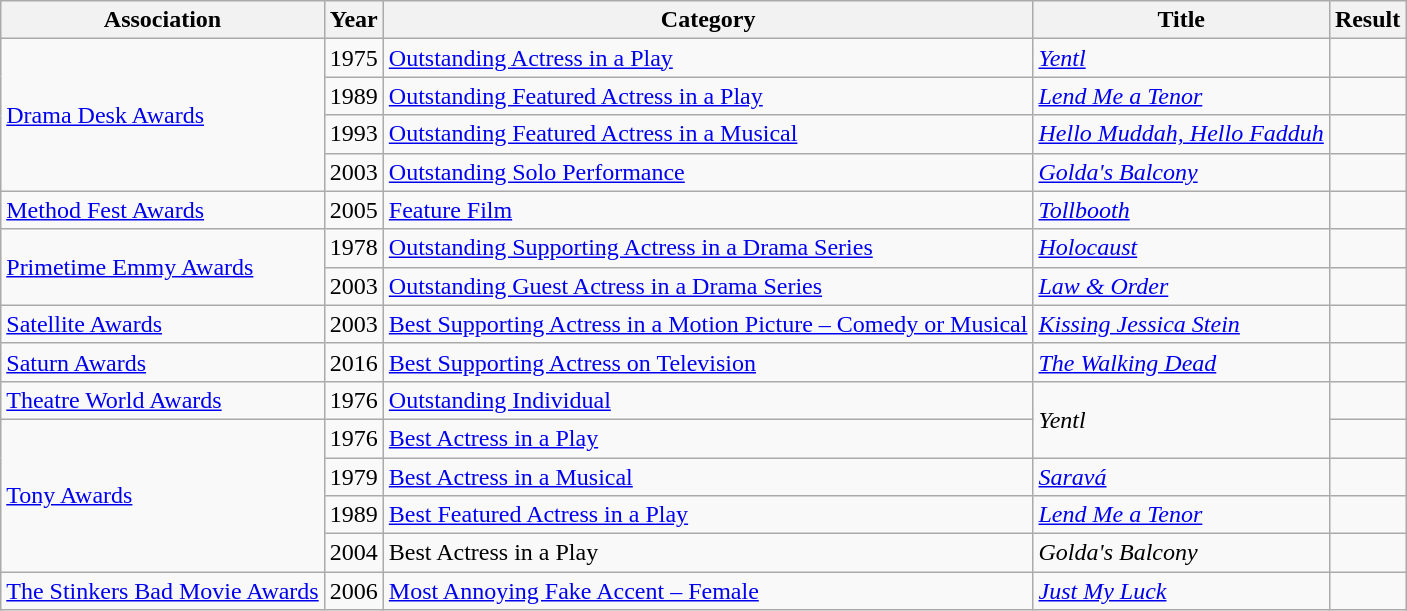<table class="wikitable">
<tr>
<th>Association</th>
<th>Year</th>
<th>Category</th>
<th>Title</th>
<th>Result</th>
</tr>
<tr>
<td rowspan="4"><a href='#'>Drama Desk Awards</a></td>
<td>1975</td>
<td><a href='#'>Outstanding Actress in a Play</a></td>
<td><em><a href='#'>Yentl</a></em></td>
<td></td>
</tr>
<tr>
<td>1989</td>
<td><a href='#'>Outstanding Featured Actress in a Play</a></td>
<td><em><a href='#'>Lend Me a Tenor</a></em></td>
<td></td>
</tr>
<tr>
<td>1993</td>
<td><a href='#'>Outstanding Featured Actress in a Musical</a></td>
<td><em><a href='#'>Hello Muddah, Hello Fadduh</a></em></td>
<td></td>
</tr>
<tr>
<td>2003</td>
<td><a href='#'>Outstanding Solo Performance</a></td>
<td><em><a href='#'>Golda's Balcony</a></em></td>
<td></td>
</tr>
<tr>
<td><a href='#'>Method Fest Awards</a></td>
<td>2005</td>
<td><a href='#'>Feature Film</a></td>
<td><em><a href='#'>Tollbooth</a></em></td>
<td></td>
</tr>
<tr>
<td rowspan="2"><a href='#'>Primetime Emmy Awards</a></td>
<td>1978</td>
<td><a href='#'>Outstanding Supporting Actress in a Drama Series</a></td>
<td><em><a href='#'>Holocaust</a></em></td>
<td></td>
</tr>
<tr>
<td>2003</td>
<td><a href='#'>Outstanding Guest Actress in a Drama Series</a></td>
<td><em><a href='#'>Law & Order</a></em></td>
<td></td>
</tr>
<tr>
<td><a href='#'>Satellite Awards</a></td>
<td>2003</td>
<td><a href='#'>Best Supporting Actress in a Motion Picture – Comedy or Musical</a></td>
<td><em><a href='#'>Kissing Jessica Stein</a></em></td>
<td></td>
</tr>
<tr>
<td><a href='#'>Saturn Awards</a></td>
<td>2016</td>
<td><a href='#'>Best Supporting Actress on Television</a></td>
<td><em><a href='#'>The Walking Dead</a></em></td>
<td></td>
</tr>
<tr>
<td><a href='#'>Theatre World Awards</a></td>
<td>1976</td>
<td><a href='#'>Outstanding Individual</a></td>
<td rowspan="2"><em>Yentl</em></td>
<td></td>
</tr>
<tr>
<td rowspan="4"><a href='#'>Tony Awards</a></td>
<td>1976</td>
<td><a href='#'>Best Actress in a Play</a></td>
<td></td>
</tr>
<tr>
<td>1979</td>
<td><a href='#'>Best Actress in a Musical</a></td>
<td><em><a href='#'>Saravá</a></em></td>
<td></td>
</tr>
<tr>
<td>1989</td>
<td><a href='#'>Best Featured Actress in a Play</a></td>
<td><em><a href='#'>Lend Me a Tenor</a></em></td>
<td></td>
</tr>
<tr>
<td>2004</td>
<td>Best Actress in a Play</td>
<td><em>Golda's Balcony</em></td>
<td></td>
</tr>
<tr>
<td><a href='#'>The Stinkers Bad Movie Awards</a></td>
<td>2006</td>
<td><a href='#'>Most Annoying Fake Accent – Female</a></td>
<td><em><a href='#'>Just My Luck</a></em></td>
<td></td>
</tr>
</table>
